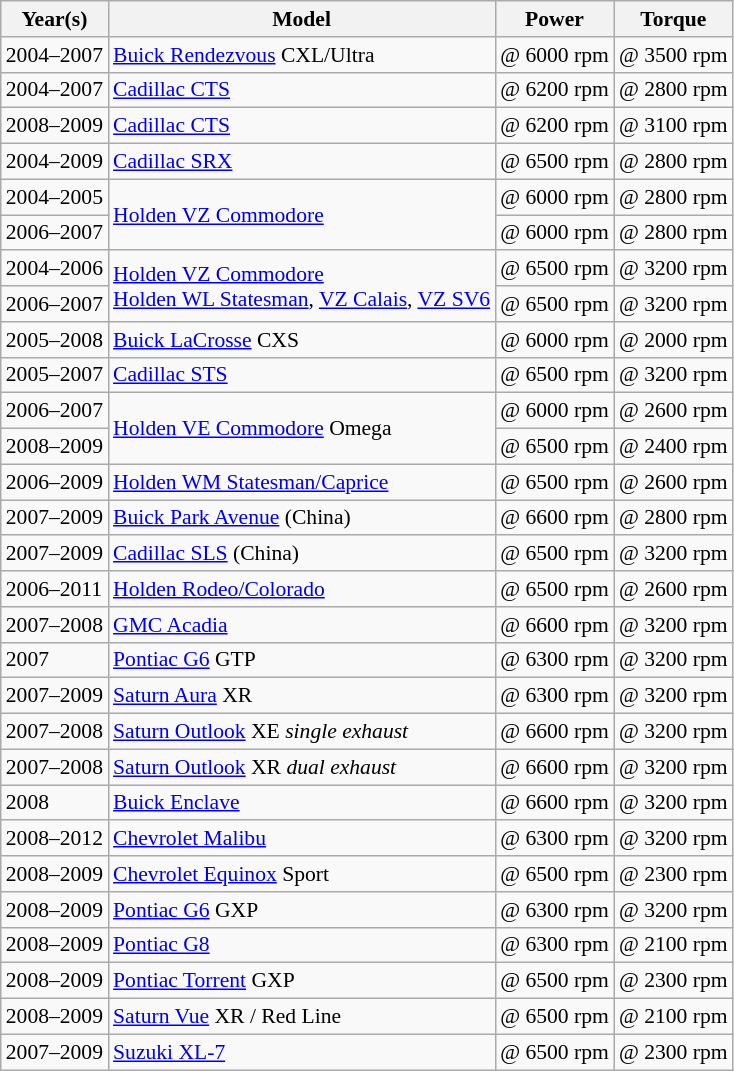<table class="wikitable" style="font-size: 90%">
<tr>
<th>Year(s)</th>
<th>Model</th>
<th>Power</th>
<th>Torque</th>
</tr>
<tr>
<td style="white-space:nowrap;">2004–2007</td>
<td><a href='#'>Buick Rendezvous</a> CXL/Ultra</td>
<td style="white-space:nowrap;"> @ 6000 rpm</td>
<td style="white-space:nowrap;"> @ 3500 rpm</td>
</tr>
<tr>
<td>2004–2007</td>
<td><a href='#'>Cadillac CTS</a></td>
<td> @ 6200 rpm</td>
<td> @ 2800 rpm</td>
</tr>
<tr>
<td>2008–2009</td>
<td><a href='#'>Cadillac CTS</a></td>
<td> @ 6200 rpm</td>
<td> @ 3100 rpm</td>
</tr>
<tr>
<td>2004–2009</td>
<td><a href='#'>Cadillac SRX</a></td>
<td> @ 6500 rpm</td>
<td> @ 2800 rpm</td>
</tr>
<tr>
<td>2004–2005</td>
<td rowspan= "2"><a href='#'>Holden VZ Commodore</a></td>
<td> @ 6000 rpm</td>
<td> @ 2800 rpm</td>
</tr>
<tr>
<td>2006–2007</td>
<td> @ 6000 rpm</td>
<td> @ 2800 rpm</td>
</tr>
<tr>
<td>2004–2006</td>
<td rowspan= "2"><a href='#'>Holden VZ Commodore</a><br><a href='#'>Holden WL Statesman</a>,
<a href='#'>VZ Calais</a>, <a href='#'>VZ SV6</a></td>
<td> @ 6500 rpm</td>
<td> @ 3200 rpm</td>
</tr>
<tr>
<td>2006–2007</td>
<td> @ 6500 rpm</td>
<td> @ 3200 rpm</td>
</tr>
<tr>
<td>2005–2008</td>
<td><a href='#'>Buick LaCrosse</a> CXS</td>
<td> @ 6000 rpm</td>
<td> @ 2000 rpm</td>
</tr>
<tr>
<td>2005–2007</td>
<td><a href='#'>Cadillac STS</a></td>
<td> @ 6500 rpm</td>
<td> @ 3200 rpm</td>
</tr>
<tr>
<td>2006–2007</td>
<td rowspan = "2"><a href='#'>Holden VE Commodore</a> Omega</td>
<td> @ 6000 rpm</td>
<td> @ 2600 rpm</td>
</tr>
<tr>
<td>2008–2009</td>
<td> @ 6500 rpm</td>
<td> @ 2400 rpm</td>
</tr>
<tr>
<td>2006–2009</td>
<td><a href='#'>Holden WM Statesman/Caprice</a></td>
<td> @ 6500 rpm</td>
<td> @ 2600 rpm</td>
</tr>
<tr>
<td>2007–2009</td>
<td><a href='#'>Buick Park Avenue</a> (China)</td>
<td> @ 6600 rpm</td>
<td> @ 2800 rpm</td>
</tr>
<tr>
<td>2007–2009</td>
<td><a href='#'>Cadillac SLS</a> (China)</td>
<td> @ 6500 rpm</td>
<td> @ 3200 rpm</td>
</tr>
<tr>
<td>2006–2011</td>
<td><a href='#'>Holden Rodeo/Colorado</a></td>
<td> @ 6500 rpm</td>
<td> @ 2600 rpm</td>
</tr>
<tr>
<td>2007–2008</td>
<td><a href='#'>GMC Acadia</a></td>
<td> @ 6600 rpm</td>
<td> @ 3200 rpm</td>
</tr>
<tr>
<td>2007</td>
<td><a href='#'>Pontiac G6</a> GTP</td>
<td> @ 6300 rpm</td>
<td> @ 3200 rpm</td>
</tr>
<tr>
<td>2007–2009</td>
<td><a href='#'>Saturn Aura</a> XR</td>
<td> @ 6300 rpm</td>
<td> @ 3200 rpm</td>
</tr>
<tr>
<td>2007–2008</td>
<td><a href='#'>Saturn Outlook</a> XE <em>single exhaust</em></td>
<td> @ 6600 rpm</td>
<td> @ 3200 rpm</td>
</tr>
<tr>
<td>2007–2008</td>
<td><a href='#'>Saturn Outlook</a> XR <em>dual exhaust</em></td>
<td> @ 6600 rpm</td>
<td> @ 3200 rpm</td>
</tr>
<tr>
<td>2008</td>
<td><a href='#'>Buick Enclave</a></td>
<td> @ 6600 rpm</td>
<td> @ 3200 rpm</td>
</tr>
<tr>
<td>2008–2012</td>
<td><a href='#'>Chevrolet Malibu</a></td>
<td> @ 6300 rpm</td>
<td> @ 3200 rpm</td>
</tr>
<tr>
<td>2008–2009</td>
<td><a href='#'>Chevrolet Equinox</a> Sport</td>
<td> @ 6500 rpm</td>
<td> @ 2300 rpm</td>
</tr>
<tr>
<td>2008–2009</td>
<td><a href='#'>Pontiac G6</a> GXP</td>
<td> @ 6300 rpm</td>
<td> @ 3200 rpm</td>
</tr>
<tr>
<td>2008–2009</td>
<td><a href='#'>Pontiac G8</a></td>
<td> @ 6300 rpm</td>
<td> @ 2100 rpm</td>
</tr>
<tr>
<td>2008–2009</td>
<td><a href='#'>Pontiac Torrent</a> GXP</td>
<td> @ 6500 rpm</td>
<td> @ 2300 rpm</td>
</tr>
<tr>
<td>2008–2009</td>
<td><a href='#'>Saturn Vue</a> XR / Red Line</td>
<td> @ 6500 rpm</td>
<td> @ 2100 rpm</td>
</tr>
<tr>
<td>2007–2009</td>
<td><a href='#'>Suzuki XL-7</a></td>
<td> @ 6500 rpm</td>
<td> @ 2300 rpm</td>
</tr>
</table>
